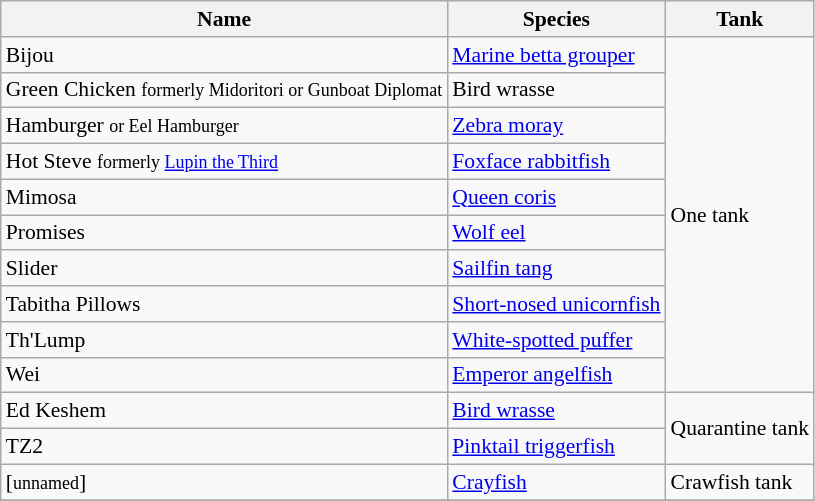<table class="wikitable" style="font-size:90%;">
<tr>
<th>Name</th>
<th>Species</th>
<th>Tank</th>
</tr>
<tr>
<td>Bijou</td>
<td><a href='#'>Marine betta grouper</a></td>
<td rowspan="10">One tank</td>
</tr>
<tr>
<td>Green Chicken <small>formerly Midoritori or Gunboat Diplomat</small></td>
<td>Bird wrasse</td>
</tr>
<tr>
<td>Hamburger <small>or Eel Hamburger</small></td>
<td><a href='#'>Zebra moray</a></td>
</tr>
<tr>
<td>Hot Steve <small>formerly <a href='#'>Lupin the Third</a></small></td>
<td><a href='#'>Foxface rabbitfish</a></td>
</tr>
<tr>
<td>Mimosa</td>
<td><a href='#'>Queen coris</a></td>
</tr>
<tr>
<td>Promises</td>
<td><a href='#'>Wolf eel</a></td>
</tr>
<tr>
<td>Slider</td>
<td><a href='#'>Sailfin tang</a></td>
</tr>
<tr>
<td>Tabitha Pillows</td>
<td><a href='#'>Short-nosed unicornfish</a></td>
</tr>
<tr>
<td>Th'Lump</td>
<td><a href='#'>White-spotted puffer</a></td>
</tr>
<tr>
<td>Wei</td>
<td><a href='#'>Emperor angelfish</a></td>
</tr>
<tr>
<td>Ed Keshem</td>
<td><a href='#'>Bird wrasse</a></td>
<td rowspan="2">Quarantine tank</td>
</tr>
<tr>
<td>TZ2</td>
<td><a href='#'>Pinktail triggerfish</a></td>
</tr>
<tr>
<td>[<small>unnamed</small>]</td>
<td><a href='#'>Crayfish</a></td>
<td rowspan="1">Crawfish tank</td>
</tr>
<tr>
</tr>
</table>
